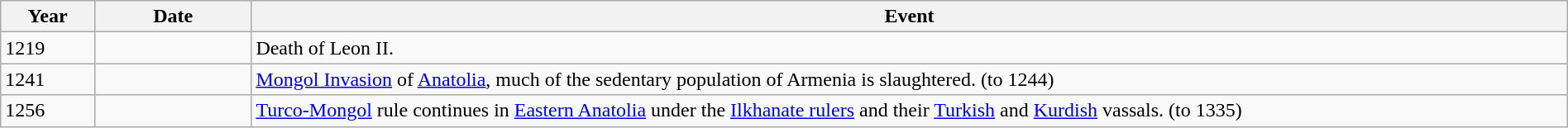<table class="wikitable" width="100%">
<tr>
<th style="width:6%">Year</th>
<th style="width:10%">Date</th>
<th>Event</th>
</tr>
<tr>
<td>1219</td>
<td></td>
<td>Death of Leon II.</td>
</tr>
<tr>
<td>1241</td>
<td></td>
<td><a href='#'>Mongol Invasion</a> of <a href='#'>Anatolia</a>, much of the sedentary population of Armenia is slaughtered. (to 1244)</td>
</tr>
<tr>
<td>1256</td>
<td></td>
<td><a href='#'>Turco-Mongol</a> rule continues in <a href='#'>Eastern Anatolia</a> under the <a href='#'>Ilkhanate rulers</a> and their <a href='#'>Turkish</a> and <a href='#'>Kurdish</a> vassals. (to 1335)</td>
</tr>
</table>
